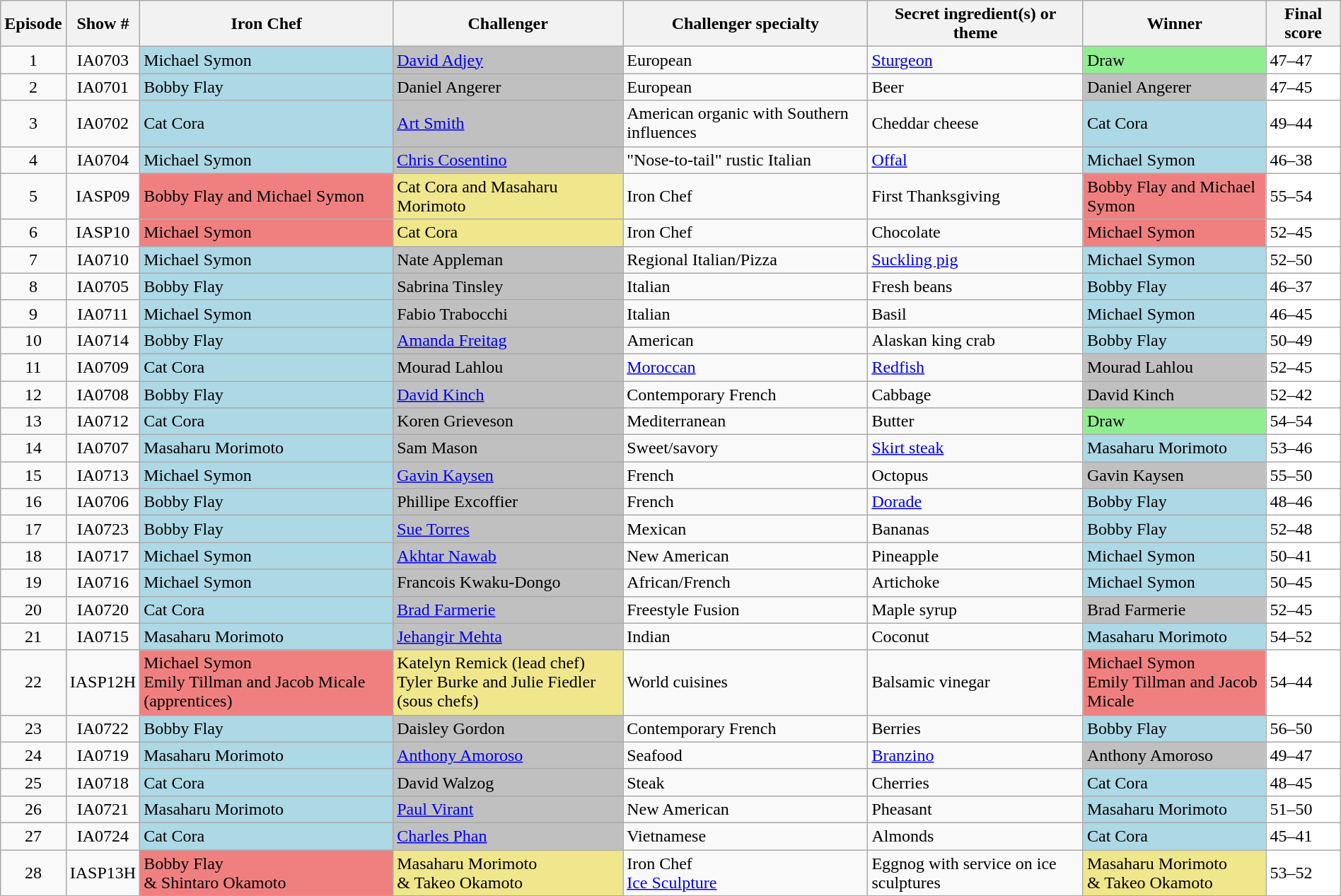<table class="wikitable sortable" width="100%">
<tr>
<th><span>Episode</span></th>
<th><span>Show #</span></th>
<th><span>Iron Chef</span></th>
<th><span>Challenger</span></th>
<th><span>Challenger specialty</span></th>
<th><span>Secret ingredient(s) or theme</span></th>
<th><span>Winner</span></th>
<th><span>Final score</span></th>
</tr>
<tr>
<td style="text-align:center">1</td>
<td style="text-align:center">IA0703</td>
<td style="background:lightblue">Michael Symon</td>
<td style="background:silver"><a href='#'>David Adjey</a></td>
<td>European</td>
<td><a href='#'>Sturgeon</a></td>
<td style="background:lightgreen">Draw</td>
<td style="background:white">47–47</td>
</tr>
<tr>
<td style="text-align:center">2</td>
<td style="text-align:center">IA0701</td>
<td style="background:lightblue">Bobby Flay</td>
<td style="background:silver">Daniel Angerer</td>
<td>European</td>
<td>Beer</td>
<td style="background:silver">Daniel Angerer</td>
<td style="background:white">47–45</td>
</tr>
<tr>
<td style="text-align:center">3</td>
<td style="text-align:center">IA0702</td>
<td style="background:lightblue">Cat Cora</td>
<td style="background:silver"><a href='#'>Art Smith</a></td>
<td>American organic with Southern influences</td>
<td>Cheddar cheese</td>
<td style="background:lightblue">Cat Cora</td>
<td style="background:white">49–44</td>
</tr>
<tr>
<td style="text-align:center">4</td>
<td style="text-align:center">IA0704</td>
<td style="background:lightblue">Michael Symon</td>
<td style="background:silver"><a href='#'>Chris Cosentino</a></td>
<td>"Nose-to-tail" rustic Italian</td>
<td><a href='#'>Offal</a></td>
<td style="background:lightblue">Michael Symon</td>
<td style="background:white">46–38</td>
</tr>
<tr>
<td style="text-align:center">5</td>
<td style="text-align:center">IASP09</td>
<td style="background:lightcoral">Bobby Flay and Michael Symon</td>
<td style="background:Khaki">Cat Cora and Masaharu Morimoto</td>
<td>Iron Chef</td>
<td>First Thanksgiving</td>
<td style="background:lightcoral">Bobby Flay and Michael Symon</td>
<td style="background:white">55–54</td>
</tr>
<tr>
<td style="text-align:center">6</td>
<td style="text-align:center">IASP10</td>
<td style="background:lightcoral">Michael Symon</td>
<td style="background:Khaki">Cat Cora</td>
<td>Iron Chef</td>
<td>Chocolate</td>
<td style="background:lightcoral">Michael Symon</td>
<td style="background:white">52–45</td>
</tr>
<tr>
<td style="text-align:center">7</td>
<td style="text-align:center">IA0710</td>
<td style="background:lightblue">Michael Symon</td>
<td style="background:silver">Nate Appleman</td>
<td>Regional Italian/Pizza</td>
<td><a href='#'>Suckling pig</a></td>
<td style="background:lightblue">Michael Symon</td>
<td style="background:white">52–50</td>
</tr>
<tr>
<td style="text-align:center">8</td>
<td style="text-align:center">IA0705</td>
<td style="background:lightblue">Bobby Flay</td>
<td style="background:silver">Sabrina Tinsley</td>
<td>Italian</td>
<td>Fresh beans</td>
<td style="background:lightblue">Bobby Flay</td>
<td style="background:white">46–37</td>
</tr>
<tr>
<td style="text-align:center">9</td>
<td style="text-align:center">IA0711</td>
<td style="background:lightblue">Michael Symon</td>
<td style="background:silver">Fabio Trabocchi</td>
<td>Italian</td>
<td>Basil</td>
<td style="background:lightblue">Michael Symon</td>
<td style="background:white">46–45</td>
</tr>
<tr>
<td style="text-align:center">10</td>
<td style="text-align:center">IA0714</td>
<td style="background:lightblue">Bobby Flay</td>
<td style="background:silver"><a href='#'>Amanda Freitag</a></td>
<td>American</td>
<td>Alaskan king crab</td>
<td style="background:lightblue">Bobby Flay</td>
<td style="background:white">50–49</td>
</tr>
<tr>
<td style="text-align:center">11</td>
<td style="text-align:center">IA0709</td>
<td style="background:lightblue">Cat Cora</td>
<td style="background:silver">Mourad Lahlou</td>
<td><a href='#'>Moroccan</a></td>
<td><a href='#'>Redfish</a></td>
<td style="background:silver">Mourad Lahlou</td>
<td style="background:white">52–45</td>
</tr>
<tr>
<td style="text-align:center">12</td>
<td style="text-align:center">IA0708</td>
<td style="background:lightblue">Bobby Flay</td>
<td style="background:silver"><a href='#'>David Kinch</a></td>
<td>Contemporary French</td>
<td>Cabbage</td>
<td style="background:silver">David Kinch</td>
<td style="background:white">52–42</td>
</tr>
<tr>
<td style="text-align:center">13</td>
<td style="text-align:center">IA0712</td>
<td style="background:lightblue">Cat Cora</td>
<td style="background:silver">Koren Grieveson</td>
<td>Mediterranean</td>
<td>Butter</td>
<td style="background:lightgreen">Draw</td>
<td style="background:white">54–54</td>
</tr>
<tr>
<td style="text-align:center">14</td>
<td style="text-align:center">IA0707</td>
<td style="background:lightblue">Masaharu Morimoto</td>
<td style="background:silver">Sam Mason</td>
<td>Sweet/savory</td>
<td><a href='#'>Skirt steak</a></td>
<td style="background:lightblue">Masaharu Morimoto</td>
<td style="background:white">53–46</td>
</tr>
<tr>
<td style="text-align:center">15</td>
<td style="text-align:center">IA0713</td>
<td style="background:lightblue">Michael Symon</td>
<td style="background:silver"><a href='#'>Gavin Kaysen</a></td>
<td>French</td>
<td>Octopus</td>
<td style="background:silver">Gavin Kaysen</td>
<td style="background:white">55–50</td>
</tr>
<tr>
<td style="text-align:center">16</td>
<td style="text-align:center">IA0706</td>
<td style="background:lightblue">Bobby Flay</td>
<td style="background:silver">Phillipe Excoffier</td>
<td>French</td>
<td><a href='#'>Dorade</a></td>
<td style="background:lightblue">Bobby Flay</td>
<td style="background:white">48–46</td>
</tr>
<tr>
<td style="text-align:center">17</td>
<td style="text-align:center">IA0723</td>
<td style="background:lightblue">Bobby Flay</td>
<td style="background:silver"><a href='#'>Sue Torres</a></td>
<td>Mexican</td>
<td>Bananas</td>
<td style="background:lightblue">Bobby Flay</td>
<td style="background:white">52–48</td>
</tr>
<tr>
<td style="text-align:center">18</td>
<td style="text-align:center">IA0717</td>
<td style="background:lightblue">Michael Symon</td>
<td style="background:silver"><a href='#'>Akhtar Nawab</a></td>
<td>New American</td>
<td>Pineapple</td>
<td style="background:lightblue">Michael Symon</td>
<td style="background:white">50–41</td>
</tr>
<tr>
<td style="text-align:center">19</td>
<td style="text-align:center">IA0716</td>
<td style="background:lightblue">Michael Symon</td>
<td style="background:silver">Francois Kwaku-Dongo</td>
<td>African/French</td>
<td>Artichoke</td>
<td style="background:lightblue">Michael Symon</td>
<td style="background:white">50–45</td>
</tr>
<tr>
<td style="text-align:center">20</td>
<td style="text-align:center">IA0720</td>
<td style="background:lightblue">Cat Cora</td>
<td style="background:silver"><a href='#'>Brad Farmerie</a></td>
<td>Freestyle Fusion</td>
<td>Maple syrup</td>
<td style="background:silver">Brad Farmerie</td>
<td style="background:white">52–45</td>
</tr>
<tr>
<td style="text-align:center">21</td>
<td style="text-align:center">IA0715</td>
<td style="background:lightblue">Masaharu Morimoto</td>
<td style="background:silver"><a href='#'>Jehangir Mehta</a></td>
<td>Indian</td>
<td>Coconut</td>
<td style="background:lightblue">Masaharu Morimoto</td>
<td style="background:white">54–52</td>
</tr>
<tr>
<td style="text-align:center">22</td>
<td style="text-align:center">IASP12H</td>
<td style="background:lightcoral">Michael Symon<br>Emily Tillman and Jacob Micale (apprentices)</td>
<td style="background:Khaki">Katelyn Remick (lead chef) <br>Tyler Burke and Julie Fiedler (sous chefs)</td>
<td>World cuisines</td>
<td>Balsamic vinegar</td>
<td style="background:lightcoral">Michael Symon<br>Emily Tillman and Jacob Micale</td>
<td style="background:white">54–44</td>
</tr>
<tr>
<td style="text-align:center">23</td>
<td style="text-align:center">IA0722</td>
<td style="background:lightblue">Bobby Flay</td>
<td style="background:silver">Daisley Gordon</td>
<td>Contemporary French</td>
<td>Berries</td>
<td style="background:lightblue">Bobby Flay</td>
<td style="background:white">56–50</td>
</tr>
<tr>
<td style="text-align:center">24</td>
<td style="text-align:center">IA0719</td>
<td style="background:lightblue">Masaharu Morimoto</td>
<td style="background:silver"><a href='#'>Anthony Amoroso</a></td>
<td>Seafood</td>
<td><a href='#'>Branzino</a></td>
<td style="background:silver">Anthony Amoroso</td>
<td style="background:white">49–47</td>
</tr>
<tr>
<td style="text-align:center">25</td>
<td style="text-align:center">IA0718</td>
<td style="background:lightblue">Cat Cora</td>
<td style="background:silver">David Walzog</td>
<td>Steak</td>
<td>Cherries</td>
<td style="background:lightblue">Cat Cora</td>
<td style="background:white">48–45</td>
</tr>
<tr>
<td style="text-align:center">26</td>
<td style="text-align:center">IA0721</td>
<td style="background:lightblue">Masaharu Morimoto</td>
<td style="background:silver"><a href='#'>Paul Virant</a></td>
<td>New American</td>
<td>Pheasant</td>
<td style="background:lightblue">Masaharu Morimoto</td>
<td style="background:white">51–50</td>
</tr>
<tr>
<td style="text-align:center">27</td>
<td style="text-align:center">IA0724</td>
<td style="background:lightblue">Cat Cora</td>
<td style="background:silver"><a href='#'>Charles Phan</a></td>
<td>Vietnamese</td>
<td>Almonds</td>
<td style="background:lightblue">Cat Cora</td>
<td style="background:white">45–41</td>
</tr>
<tr>
<td style="text-align:center">28</td>
<td style="text-align:center">IASP13H</td>
<td style="background:lightcoral">Bobby Flay<br>& Shintaro Okamoto</td>
<td style="background:Khaki">Masaharu Morimoto<br>&  Takeo Okamoto</td>
<td>Iron Chef<br><a href='#'>Ice Sculpture</a></td>
<td>Eggnog with service on ice sculptures</td>
<td style="background:Khaki">Masaharu Morimoto<br>& Takeo Okamoto</td>
<td style="background:white">53–52</td>
</tr>
<tr>
</tr>
</table>
